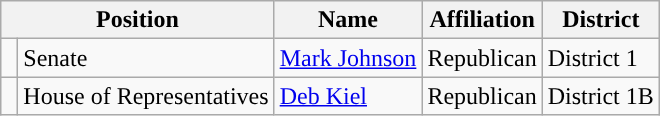<table class="wikitable">
<tr>
<th colspan="2">Position</th>
<th>Name</th>
<th>Affiliation</th>
<th>District</th>
</tr>
<tr>
<td style="background-color:"> </td>
<td>Senate</td>
<td><a href='#'>Mark Johnson</a></td>
<td>Republican</td>
<td>District 1</td>
</tr>
<tr>
<td style="background-color:"> </td>
<td>House of Representatives</td>
<td><a href='#'>Deb Kiel</a></td>
<td>Republican</td>
<td>District 1B</td>
</tr>
</table>
